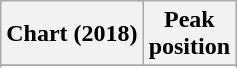<table class="wikitable sortable plainrowheaders" style="text-align:center">
<tr>
<th scope="col">Chart (2018)</th>
<th scope="col">Peak<br> position</th>
</tr>
<tr>
</tr>
<tr>
</tr>
</table>
